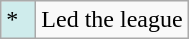<table class="wikitable">
<tr>
<td style="background:#CFECEC; width:1em">*</td>
<td>Led the league</td>
</tr>
</table>
